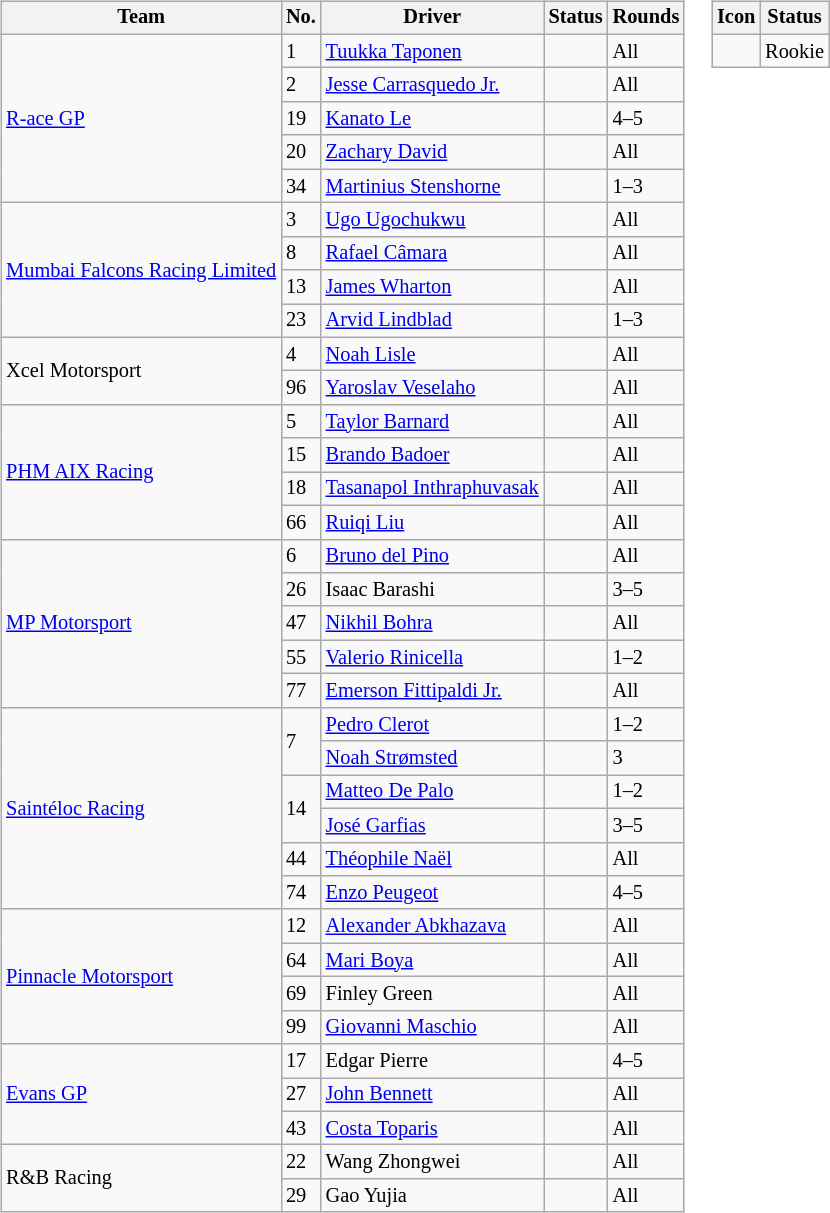<table>
<tr>
<td><br><table class="wikitable" style="font-size:85%">
<tr>
<th>Team</th>
<th>No.</th>
<th>Driver</th>
<th>Status</th>
<th>Rounds</th>
</tr>
<tr>
<td rowspan="5"> <a href='#'>R-ace GP</a></td>
<td>1</td>
<td> <a href='#'>Tuukka Taponen</a></td>
<td align=center></td>
<td>All</td>
</tr>
<tr>
<td>2</td>
<td> <a href='#'>Jesse Carrasquedo Jr.</a></td>
<td align=center></td>
<td>All</td>
</tr>
<tr>
<td>19</td>
<td> <a href='#'>Kanato Le</a></td>
<td align=center></td>
<td>4–5</td>
</tr>
<tr>
<td>20</td>
<td> <a href='#'>Zachary David</a></td>
<td align=center></td>
<td>All</td>
</tr>
<tr>
<td>34</td>
<td> <a href='#'>Martinius Stenshorne</a></td>
<td></td>
<td>1–3</td>
</tr>
<tr>
<td rowspan="4" nowrap> <a href='#'>Mumbai Falcons Racing Limited</a></td>
<td>3</td>
<td> <a href='#'>Ugo Ugochukwu</a></td>
<td align=center></td>
<td>All</td>
</tr>
<tr>
<td>8</td>
<td> <a href='#'>Rafael Câmara</a></td>
<td></td>
<td>All</td>
</tr>
<tr>
<td>13</td>
<td> <a href='#'>James Wharton</a></td>
<td align=center></td>
<td>All</td>
</tr>
<tr>
<td>23</td>
<td> <a href='#'>Arvid Lindblad</a></td>
<td align=center></td>
<td>1–3</td>
</tr>
<tr>
<td rowspan="2"> Xcel Motorsport</td>
<td>4</td>
<td> <a href='#'>Noah Lisle</a></td>
<td align=center></td>
<td>All</td>
</tr>
<tr>
<td>96</td>
<td> <a href='#'>Yaroslav Veselaho</a></td>
<td align=center></td>
<td>All</td>
</tr>
<tr>
<td rowspan="4"> <a href='#'>PHM AIX Racing</a></td>
<td>5</td>
<td> <a href='#'>Taylor Barnard</a></td>
<td></td>
<td>All</td>
</tr>
<tr>
<td>15</td>
<td> <a href='#'>Brando Badoer</a></td>
<td align=center></td>
<td>All</td>
</tr>
<tr>
<td>18</td>
<td nowrap> <a href='#'>Tasanapol Inthraphuvasak</a></td>
<td></td>
<td>All</td>
</tr>
<tr>
<td>66</td>
<td> <a href='#'>Ruiqi Liu</a></td>
<td align=center></td>
<td>All</td>
</tr>
<tr>
<td rowspan="5"> <a href='#'>MP Motorsport</a></td>
<td>6</td>
<td> <a href='#'>Bruno del Pino</a></td>
<td></td>
<td>All</td>
</tr>
<tr>
<td>26</td>
<td> Isaac Barashi</td>
<td align="center"></td>
<td>3–5</td>
</tr>
<tr>
<td>47</td>
<td> <a href='#'>Nikhil Bohra</a></td>
<td></td>
<td>All</td>
</tr>
<tr>
<td>55</td>
<td> <a href='#'>Valerio Rinicella</a></td>
<td align="center"></td>
<td>1–2</td>
</tr>
<tr>
<td>77</td>
<td> <a href='#'>Emerson Fittipaldi Jr.</a></td>
<td></td>
<td>All</td>
</tr>
<tr>
<td rowspan="6"> <a href='#'>Saintéloc Racing</a></td>
<td rowspan="2">7</td>
<td> <a href='#'>Pedro Clerot</a></td>
<td align=center></td>
<td>1–2</td>
</tr>
<tr>
<td> <a href='#'>Noah Strømsted</a></td>
<td align="center"></td>
<td>3</td>
</tr>
<tr>
<td rowspan="2">14</td>
<td> <a href='#'>Matteo De Palo</a></td>
<td align="center"></td>
<td>1–2</td>
</tr>
<tr>
<td> <a href='#'>José Garfias</a></td>
<td></td>
<td>3–5</td>
</tr>
<tr>
<td>44</td>
<td> <a href='#'>Théophile Naël</a></td>
<td align="center"></td>
<td>All</td>
</tr>
<tr>
<td>74</td>
<td> <a href='#'>Enzo Peugeot</a></td>
<td align=center></td>
<td>4–5</td>
</tr>
<tr>
<td rowspan="4"> <a href='#'>Pinnacle Motorsport</a></td>
<td>12</td>
<td nowrap> <a href='#'>Alexander Abkhazava</a></td>
<td align=center></td>
<td>All</td>
</tr>
<tr>
<td>64</td>
<td> <a href='#'>Mari Boya</a></td>
<td></td>
<td>All</td>
</tr>
<tr>
<td>69</td>
<td> Finley Green</td>
<td align=center></td>
<td>All</td>
</tr>
<tr>
<td>99</td>
<td> <a href='#'>Giovanni Maschio</a></td>
<td></td>
<td>All</td>
</tr>
<tr>
<td rowspan="3"> <a href='#'>Evans GP</a></td>
<td>17</td>
<td> Edgar Pierre</td>
<td align=center></td>
<td>4–5</td>
</tr>
<tr>
<td>27</td>
<td> <a href='#'>John Bennett</a></td>
<td align="center"></td>
<td>All</td>
</tr>
<tr>
<td>43</td>
<td> <a href='#'>Costa Toparis</a></td>
<td align="center"></td>
<td>All</td>
</tr>
<tr>
<td rowspan="2"> R&B Racing</td>
<td>22</td>
<td> Wang Zhongwei</td>
<td></td>
<td>All</td>
</tr>
<tr>
<td>29</td>
<td> Gao Yujia</td>
<td></td>
<td>All</td>
</tr>
</table>
</td>
<td valign=top><br><table class="wikitable" style="font-size: 85%;">
<tr>
<th>Icon</th>
<th>Status</th>
</tr>
<tr>
<td align=center></td>
<td>Rookie</td>
</tr>
</table>
</td>
</tr>
</table>
